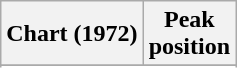<table class="wikitable sortable plainrowheaders" style="text-align:center">
<tr>
<th scope="col">Chart (1972)</th>
<th scope="col">Peak<br>position</th>
</tr>
<tr>
</tr>
<tr>
</tr>
</table>
